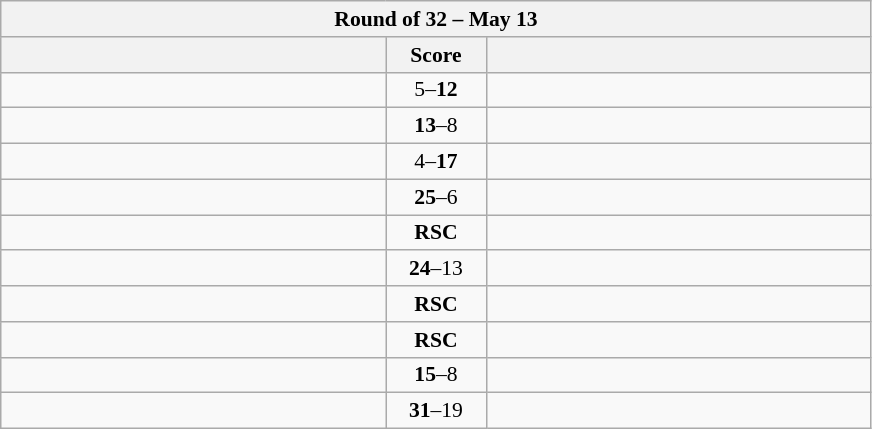<table class="wikitable" style="text-align: center; font-size:90% ">
<tr>
<th colspan=3>Round of 32 – May 13</th>
</tr>
<tr>
<th align="right" width="250"></th>
<th width="60">Score</th>
<th align="left" width="250"></th>
</tr>
<tr>
<td align=left></td>
<td align=center>5–<strong>12</strong></td>
<td align=left><strong></strong></td>
</tr>
<tr>
<td align=left><strong></strong></td>
<td align=center><strong>13</strong>–8</td>
<td align=left></td>
</tr>
<tr>
<td align=left></td>
<td align=center>4–<strong>17</strong></td>
<td align=left><strong></strong></td>
</tr>
<tr>
<td align=left><strong></strong></td>
<td align=center><strong>25</strong>–6</td>
<td align=left></td>
</tr>
<tr>
<td align=left></td>
<td align=center><strong>RSC</strong></td>
<td align=left><strong></strong></td>
</tr>
<tr>
<td align=left><strong></strong></td>
<td align=center><strong>24</strong>–13</td>
<td align=left></td>
</tr>
<tr>
<td align=left><strong></strong></td>
<td align=center><strong>RSC</strong></td>
<td align=left></td>
</tr>
<tr>
<td align=left><strong></strong></td>
<td align=center><strong>RSC</strong></td>
<td align=left></td>
</tr>
<tr>
<td align=left><strong></strong></td>
<td align=center><strong>15</strong>–8</td>
<td align=left></td>
</tr>
<tr>
<td align=left><strong></strong></td>
<td align=center><strong>31</strong>–19</td>
<td align=left></td>
</tr>
</table>
